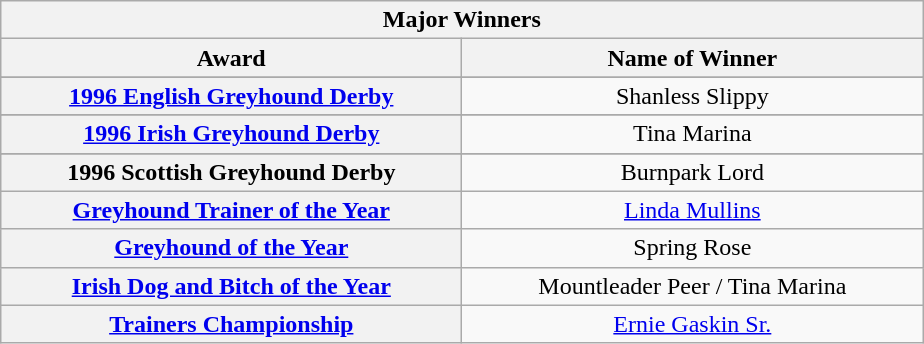<table class="wikitable">
<tr>
<th colspan="2">Major Winners</th>
</tr>
<tr>
<th width=300>Award</th>
<th width=300>Name of Winner</th>
</tr>
<tr>
</tr>
<tr align=center>
<th><a href='#'>1996 English Greyhound Derby</a></th>
<td>Shanless Slippy </td>
</tr>
<tr>
</tr>
<tr align=center>
<th><a href='#'>1996 Irish Greyhound Derby</a></th>
<td>Tina Marina </td>
</tr>
<tr>
</tr>
<tr align=center>
<th>1996 Scottish Greyhound Derby</th>
<td>Burnpark Lord </td>
</tr>
<tr align=center>
<th><a href='#'>Greyhound Trainer of the Year</a></th>
<td><a href='#'>Linda Mullins</a></td>
</tr>
<tr align=center>
<th><a href='#'>Greyhound of the Year</a></th>
<td>Spring Rose</td>
</tr>
<tr align=center>
<th><a href='#'>Irish Dog and Bitch of the Year</a></th>
<td>Mountleader Peer / Tina Marina</td>
</tr>
<tr align=center>
<th><a href='#'>Trainers Championship</a></th>
<td><a href='#'>Ernie Gaskin Sr.</a></td>
</tr>
</table>
